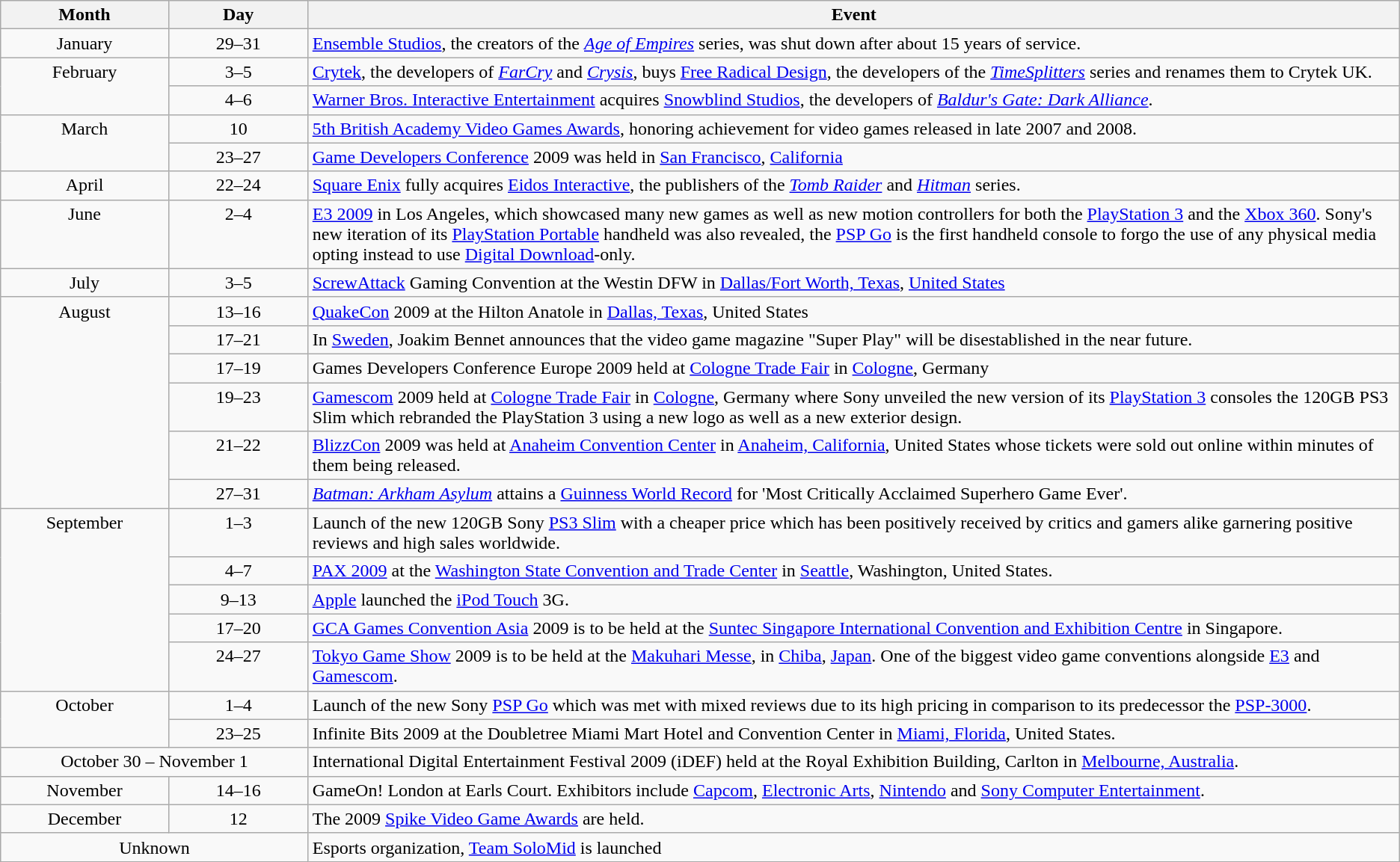<table class="wikitable" style="text-align: center;">
<tr>
<th style="width:12%;">Month</th>
<th style="width:10%;">Day</th>
<th>Event</th>
</tr>
<tr valign="top">
<td>January</td>
<td valign="top">29–31</td>
<td style="text-align:left;"><a href='#'>Ensemble Studios</a>, the creators of the <em><a href='#'>Age of Empires</a></em> series, was shut down after about 15 years of service.</td>
</tr>
<tr valign="top">
<td rowspan="2">February</td>
<td valign="top">3–5</td>
<td style="text-align:left;"><a href='#'>Crytek</a>, the developers of <em><a href='#'>FarCry</a></em> and <em><a href='#'>Crysis</a></em>, buys <a href='#'>Free Radical Design</a>, the developers of the <em><a href='#'>TimeSplitters</a></em> series and renames them to Crytek UK.</td>
</tr>
<tr>
<td valign="top">4–6</td>
<td style="text-align:left;"><a href='#'>Warner Bros. Interactive Entertainment</a> acquires <a href='#'>Snowblind Studios</a>, the developers of <em><a href='#'>Baldur's Gate: Dark Alliance</a></em>.</td>
</tr>
<tr valign="top">
<td rowspan="2">March</td>
<td>10</td>
<td style="text-align:left;"><a href='#'>5th British Academy Video Games Awards</a>, honoring achievement for video games released in late 2007 and 2008.</td>
</tr>
<tr>
<td valign="top">23–27</td>
<td style="text-align:left;"><a href='#'>Game Developers Conference</a> 2009 was held in <a href='#'>San Francisco</a>, <a href='#'>California</a></td>
</tr>
<tr valign="top">
<td>April</td>
<td valign="top">22–24</td>
<td style="text-align:left;"><a href='#'>Square Enix</a> fully acquires <a href='#'>Eidos Interactive</a>, the publishers of the <em><a href='#'>Tomb Raider</a></em> and <em><a href='#'>Hitman</a></em> series.</td>
</tr>
<tr valign="top">
<td>June</td>
<td valign="top">2–4</td>
<td style="text-align:left;"><a href='#'>E3 2009</a> in Los Angeles, which showcased many new games as well as new motion controllers for both the <a href='#'>PlayStation 3</a> and the <a href='#'>Xbox 360</a>. Sony's new iteration of its <a href='#'>PlayStation Portable</a> handheld was also revealed, the <a href='#'>PSP Go</a> is the first handheld console to forgo the use of any physical media opting instead to use <a href='#'>Digital Download</a>-only.</td>
</tr>
<tr valign="top">
<td>July</td>
<td valign="top">3–5</td>
<td style="text-align:left;"><a href='#'>ScrewAttack</a> Gaming Convention at the Westin DFW in <a href='#'>Dallas/Fort Worth, Texas</a>, <a href='#'>United States</a></td>
</tr>
<tr valign="top">
<td rowspan="6">August</td>
<td valign="top">13–16</td>
<td style="text-align:left;"><a href='#'>QuakeCon</a> 2009 at the Hilton Anatole in <a href='#'>Dallas, Texas</a>, United States</td>
</tr>
<tr>
<td valign="top">17–21</td>
<td style="text-align:left;">In <a href='#'>Sweden</a>, Joakim Bennet announces that the video game magazine "Super Play" will be disestablished in the near future.</td>
</tr>
<tr>
<td valign="top">17–19</td>
<td style="text-align:left;">Games Developers Conference Europe 2009 held at <a href='#'>Cologne Trade Fair</a> in <a href='#'>Cologne</a>, Germany</td>
</tr>
<tr>
<td valign="top">19–23</td>
<td style="text-align:left;"><a href='#'>Gamescom</a> 2009 held at <a href='#'>Cologne Trade Fair</a> in <a href='#'>Cologne</a>, Germany where Sony unveiled the new version of its <a href='#'>PlayStation 3</a> consoles the 120GB PS3 Slim which rebranded the PlayStation 3 using a new logo as well as a new exterior design.</td>
</tr>
<tr>
<td valign="top">21–22</td>
<td style="text-align:left;"><a href='#'>BlizzCon</a> 2009 was held at <a href='#'>Anaheim Convention Center</a> in <a href='#'>Anaheim, California</a>, United States whose tickets were sold out online within minutes of them being released.</td>
</tr>
<tr>
<td valign="top">27–31</td>
<td style="text-align:left;"><em><a href='#'>Batman: Arkham Asylum</a></em> attains a <a href='#'>Guinness World Record</a> for 'Most Critically Acclaimed Superhero Game Ever'.</td>
</tr>
<tr valign="top">
<td rowspan="5">September</td>
<td valign="top">1–3</td>
<td style="text-align:left;">Launch of the new 120GB Sony <a href='#'>PS3 Slim</a> with a cheaper price which has been positively received by critics and gamers alike garnering positive reviews and high sales worldwide.</td>
</tr>
<tr>
<td valign="top">4–7</td>
<td style="text-align:left;"><a href='#'>PAX 2009</a> at the <a href='#'>Washington State Convention and Trade Center</a> in <a href='#'>Seattle</a>, Washington, United States.</td>
</tr>
<tr>
<td valign="top">9–13</td>
<td style="text-align:left;"><a href='#'>Apple</a> launched the <a href='#'>iPod Touch</a> 3G.</td>
</tr>
<tr>
<td valign="top">17–20</td>
<td style="text-align:left;"><a href='#'>GCA Games Convention Asia</a> 2009 is to be held at the <a href='#'>Suntec Singapore International Convention and Exhibition Centre</a> in Singapore.</td>
</tr>
<tr>
<td valign="top">24–27</td>
<td style="text-align:left;"><a href='#'>Tokyo Game Show</a> 2009 is to be held at the <a href='#'>Makuhari Messe</a>, in <a href='#'>Chiba</a>, <a href='#'>Japan</a>. One of the biggest video game conventions alongside <a href='#'>E3</a> and <a href='#'>Gamescom</a>.</td>
</tr>
<tr valign="top">
<td rowspan="2">October</td>
<td valign="top">1–4</td>
<td style="text-align:left;">Launch of the new Sony <a href='#'>PSP Go</a> which was met with mixed reviews due to its high pricing in comparison to its predecessor the <a href='#'>PSP-3000</a>.</td>
</tr>
<tr>
<td valign="top">23–25</td>
<td style="text-align:left;">Infinite Bits 2009 at the Doubletree Miami Mart Hotel and Convention Center in <a href='#'>Miami, Florida</a>, United States.</td>
</tr>
<tr valign="top">
<td colspan="2">October 30 – November 1</td>
<td style="text-align:left;">International Digital Entertainment Festival 2009 (iDEF) held at the Royal Exhibition Building, Carlton in <a href='#'>Melbourne, Australia</a>.</td>
</tr>
<tr valign="top">
<td>November</td>
<td valign="top">14–16</td>
<td style="text-align:left;">GameOn! London at Earls Court.  Exhibitors include <a href='#'>Capcom</a>, <a href='#'>Electronic Arts</a>, <a href='#'>Nintendo</a> and <a href='#'>Sony Computer Entertainment</a>.</td>
</tr>
<tr>
<td>December</td>
<td valign="top">12</td>
<td style="text-align:left;">The 2009 <a href='#'>Spike Video Game Awards</a> are held.</td>
</tr>
<tr>
<td colspan="2">Unknown</td>
<td style="text-align:left;">Esports organization, <a href='#'>Team SoloMid</a> is launched</td>
</tr>
</table>
